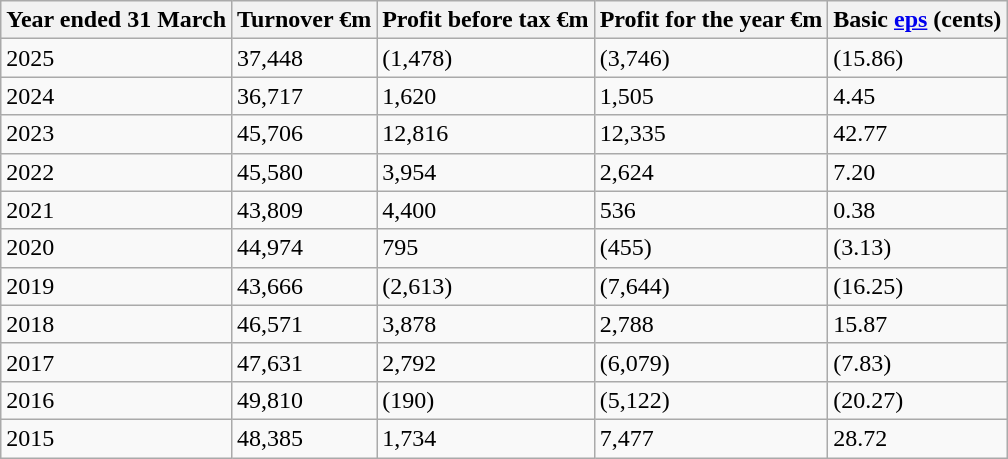<table class="wikitable">
<tr>
<th>Year ended 31 March</th>
<th>Turnover €m</th>
<th>Profit before tax €m</th>
<th>Profit for the year €m</th>
<th>Basic <a href='#'>eps</a> (cents)</th>
</tr>
<tr>
<td>2025</td>
<td>37,448</td>
<td>(1,478)</td>
<td>(3,746)</td>
<td>(15.86)</td>
</tr>
<tr>
<td>2024</td>
<td>36,717</td>
<td>1,620</td>
<td>1,505</td>
<td>4.45</td>
</tr>
<tr>
<td>2023</td>
<td>45,706</td>
<td>12,816</td>
<td>12,335</td>
<td>42.77</td>
</tr>
<tr>
<td>2022</td>
<td>45,580</td>
<td>3,954</td>
<td>2,624</td>
<td>7.20</td>
</tr>
<tr>
<td>2021</td>
<td>43,809</td>
<td>4,400</td>
<td>536</td>
<td>0.38</td>
</tr>
<tr>
<td>2020</td>
<td>44,974</td>
<td>795</td>
<td>(455)</td>
<td>(3.13)</td>
</tr>
<tr>
<td>2019</td>
<td>43,666</td>
<td>(2,613)</td>
<td>(7,644)</td>
<td>(16.25)</td>
</tr>
<tr>
<td>2018</td>
<td>46,571</td>
<td>3,878</td>
<td>2,788</td>
<td>15.87</td>
</tr>
<tr>
<td>2017</td>
<td>47,631</td>
<td>2,792</td>
<td>(6,079)</td>
<td>(7.83)</td>
</tr>
<tr>
<td>2016</td>
<td>49,810</td>
<td>(190)</td>
<td>(5,122)</td>
<td>(20.27)</td>
</tr>
<tr>
<td>2015</td>
<td>48,385</td>
<td>1,734</td>
<td>7,477</td>
<td>28.72</td>
</tr>
</table>
